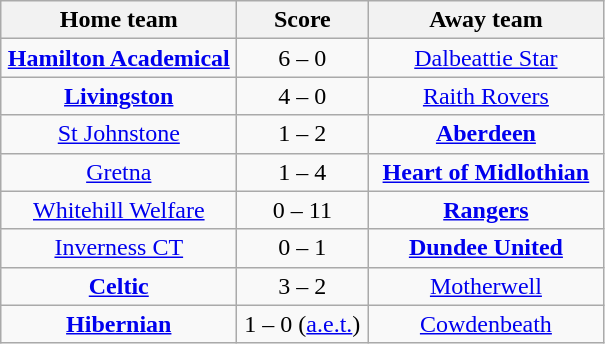<table class="wikitable" style="text-align: center">
<tr>
<th width=150>Home team</th>
<th width=80>Score</th>
<th width=150>Away team</th>
</tr>
<tr>
<td><strong><a href='#'>Hamilton Academical</a></strong></td>
<td>6 – 0</td>
<td><a href='#'>Dalbeattie Star</a></td>
</tr>
<tr>
<td><strong><a href='#'>Livingston</a></strong></td>
<td>4 – 0</td>
<td><a href='#'>Raith Rovers</a></td>
</tr>
<tr>
<td><a href='#'>St Johnstone</a></td>
<td>1 – 2</td>
<td><strong><a href='#'>Aberdeen</a></strong></td>
</tr>
<tr>
<td><a href='#'>Gretna</a></td>
<td>1 – 4</td>
<td><strong><a href='#'>Heart of Midlothian</a></strong></td>
</tr>
<tr>
<td><a href='#'>Whitehill Welfare</a></td>
<td>0 – 11</td>
<td><strong><a href='#'>Rangers</a></strong></td>
</tr>
<tr>
<td><a href='#'>Inverness CT</a></td>
<td>0 – 1</td>
<td><strong><a href='#'>Dundee United</a></strong></td>
</tr>
<tr>
<td><strong><a href='#'>Celtic</a></strong></td>
<td>3 – 2</td>
<td><a href='#'>Motherwell</a></td>
</tr>
<tr>
<td><strong><a href='#'>Hibernian</a></strong></td>
<td>1 – 0 (<a href='#'>a.e.t.</a>)</td>
<td><a href='#'>Cowdenbeath</a></td>
</tr>
</table>
